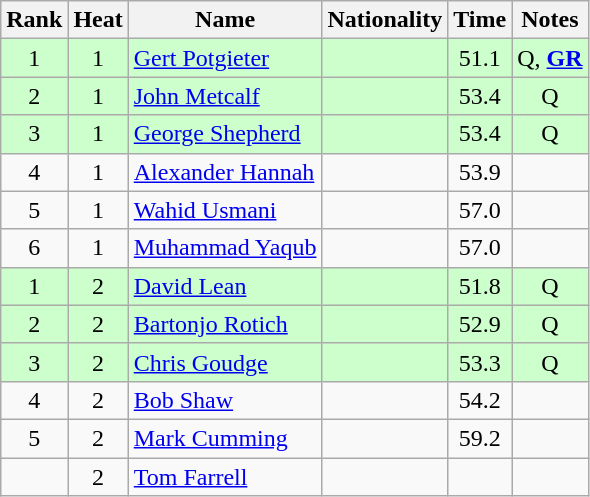<table class="wikitable sortable" style="text-align:center">
<tr>
<th>Rank</th>
<th>Heat</th>
<th>Name</th>
<th>Nationality</th>
<th>Time</th>
<th>Notes</th>
</tr>
<tr bgcolor=ccffcc>
<td>1</td>
<td>1</td>
<td align=left><a href='#'>Gert Potgieter</a></td>
<td align=left></td>
<td>51.1</td>
<td>Q, <strong><a href='#'>GR</a></strong></td>
</tr>
<tr bgcolor=ccffcc>
<td>2</td>
<td>1</td>
<td align=left><a href='#'>John Metcalf</a></td>
<td align=left></td>
<td>53.4</td>
<td>Q</td>
</tr>
<tr bgcolor=ccffcc>
<td>3</td>
<td>1</td>
<td align=left><a href='#'>George Shepherd</a></td>
<td align=left></td>
<td>53.4</td>
<td>Q</td>
</tr>
<tr>
<td>4</td>
<td>1</td>
<td align=left><a href='#'>Alexander Hannah</a></td>
<td align=left></td>
<td>53.9</td>
<td></td>
</tr>
<tr>
<td>5</td>
<td>1</td>
<td align=left><a href='#'>Wahid Usmani</a></td>
<td align=left></td>
<td>57.0</td>
<td></td>
</tr>
<tr>
<td>6</td>
<td>1</td>
<td align=left><a href='#'>Muhammad Yaqub</a></td>
<td align=left></td>
<td>57.0</td>
<td></td>
</tr>
<tr bgcolor=ccffcc>
<td>1</td>
<td>2</td>
<td align=left><a href='#'>David Lean</a></td>
<td align=left></td>
<td>51.8</td>
<td>Q</td>
</tr>
<tr bgcolor=ccffcc>
<td>2</td>
<td>2</td>
<td align=left><a href='#'>Bartonjo Rotich</a></td>
<td align=left></td>
<td>52.9</td>
<td>Q</td>
</tr>
<tr bgcolor=ccffcc>
<td>3</td>
<td>2</td>
<td align=left><a href='#'>Chris Goudge</a></td>
<td align=left></td>
<td>53.3</td>
<td>Q</td>
</tr>
<tr>
<td>4</td>
<td>2</td>
<td align=left><a href='#'>Bob Shaw</a></td>
<td align=left></td>
<td>54.2</td>
<td></td>
</tr>
<tr>
<td>5</td>
<td>2</td>
<td align=left><a href='#'>Mark Cumming</a></td>
<td align=left></td>
<td>59.2</td>
<td></td>
</tr>
<tr>
<td></td>
<td>2</td>
<td align=left><a href='#'>Tom Farrell</a></td>
<td align=left></td>
<td></td>
<td></td>
</tr>
</table>
